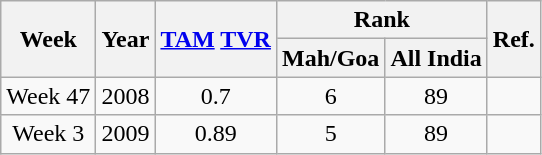<table class="wikitable sortable" style="text-align:center">
<tr>
<th rowspan="2">Week</th>
<th rowspan="2">Year</th>
<th rowspan="2"><a href='#'>TAM</a> <a href='#'>TVR</a></th>
<th colspan="2">Rank</th>
<th rowspan="2">Ref.</th>
</tr>
<tr>
<th>Mah/Goa</th>
<th>All India</th>
</tr>
<tr>
<td>Week 47</td>
<td>2008</td>
<td>0.7</td>
<td>6</td>
<td>89</td>
<td></td>
</tr>
<tr>
<td>Week 3</td>
<td>2009</td>
<td>0.89</td>
<td>5</td>
<td>89</td>
<td></td>
</tr>
</table>
